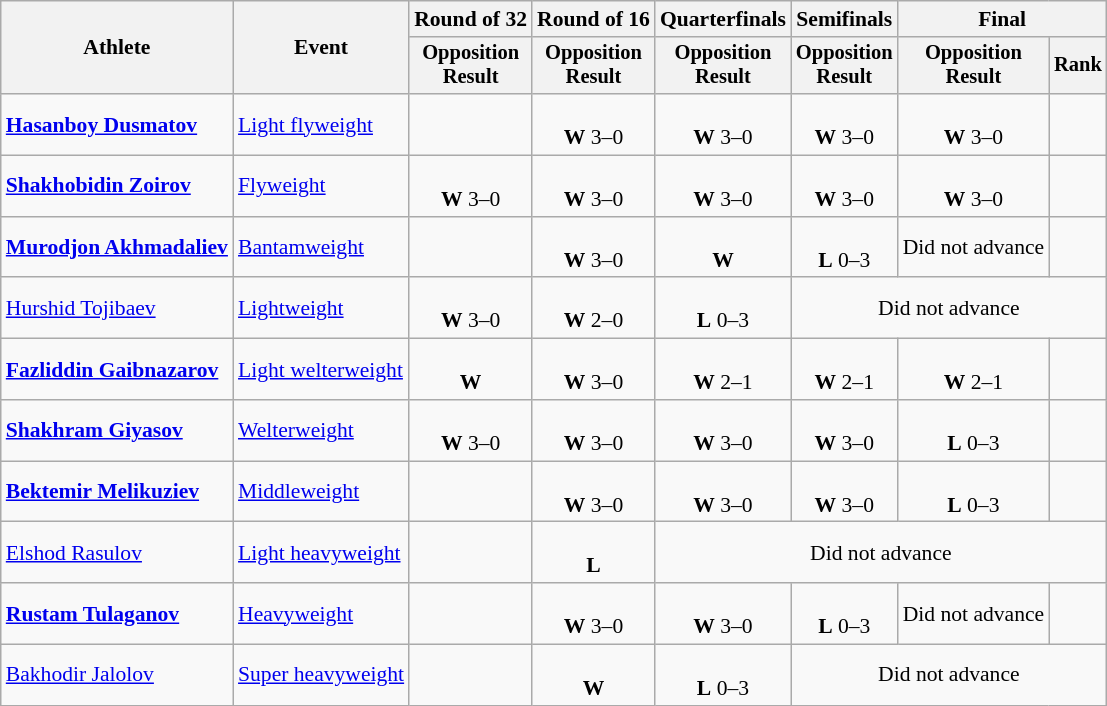<table class="wikitable" style="font-size:90%">
<tr>
<th rowspan="2">Athlete</th>
<th rowspan="2">Event</th>
<th>Round of 32</th>
<th>Round of 16</th>
<th>Quarterfinals</th>
<th>Semifinals</th>
<th colspan=2>Final</th>
</tr>
<tr style="font-size:95%">
<th>Opposition<br>Result</th>
<th>Opposition<br>Result</th>
<th>Opposition<br>Result</th>
<th>Opposition<br>Result</th>
<th>Opposition<br>Result</th>
<th>Rank</th>
</tr>
<tr align=center>
<td align=left><strong><a href='#'>Hasanboy Dusmatov</a></strong></td>
<td align=left><a href='#'>Light flyweight</a></td>
<td></td>
<td><br><strong>W</strong> 3–0</td>
<td><br><strong>W</strong> 3–0</td>
<td><br><strong>W</strong> 3–0</td>
<td><br><strong>W</strong> 3–0</td>
<td></td>
</tr>
<tr align=center>
<td align=left><strong><a href='#'>Shakhobidin Zoirov</a></strong></td>
<td align=left><a href='#'>Flyweight</a></td>
<td><br><strong>W</strong> 3–0</td>
<td><br><strong>W</strong> 3–0</td>
<td><br><strong>W</strong> 3–0</td>
<td><br><strong>W</strong> 3–0</td>
<td><br><strong>W</strong> 3–0</td>
<td></td>
</tr>
<tr align=center>
<td align=left><strong><a href='#'>Murodjon Akhmadaliev</a></strong></td>
<td align=left><a href='#'>Bantamweight</a></td>
<td></td>
<td><br><strong>W</strong> 3–0</td>
<td><br><strong>W</strong> </td>
<td><br><strong>L</strong> 0–3</td>
<td>Did not advance</td>
<td></td>
</tr>
<tr align=center>
<td align=left><a href='#'>Hurshid Tojibaev</a></td>
<td align=left><a href='#'>Lightweight</a></td>
<td><br><strong>W</strong> 3–0</td>
<td><br><strong>W</strong> 2–0</td>
<td><br><strong>L</strong> 0–3</td>
<td colspan=3>Did not advance</td>
</tr>
<tr align=center>
<td align=left><strong><a href='#'>Fazliddin Gaibnazarov</a></strong></td>
<td align=left><a href='#'>Light welterweight</a></td>
<td><br><strong>W</strong> </td>
<td><br><strong>W</strong> 3–0</td>
<td><br><strong>W</strong> 2–1</td>
<td><br><strong>W</strong> 2–1</td>
<td><br><strong>W</strong> 2–1</td>
<td></td>
</tr>
<tr align=center>
<td align=left><strong><a href='#'>Shakhram Giyasov</a></strong></td>
<td align=left><a href='#'>Welterweight</a></td>
<td><br><strong>W</strong> 3–0</td>
<td><br><strong>W</strong> 3–0</td>
<td><br><strong>W</strong> 3–0</td>
<td><br><strong>W</strong> 3–0</td>
<td><br><strong>L</strong> 0–3</td>
<td></td>
</tr>
<tr align=center>
<td align=left><strong><a href='#'>Bektemir Melikuziev</a></strong></td>
<td align=left><a href='#'>Middleweight</a></td>
<td></td>
<td><br><strong>W</strong> 3–0</td>
<td><br><strong>W</strong> 3–0</td>
<td><br><strong>W</strong> 3–0</td>
<td><br><strong>L</strong> 0–3</td>
<td></td>
</tr>
<tr align=center>
<td align=left><a href='#'>Elshod Rasulov</a></td>
<td align=left><a href='#'>Light heavyweight</a></td>
<td></td>
<td><br><strong>L</strong> </td>
<td colspan=4>Did not advance</td>
</tr>
<tr align=center>
<td align=left><strong><a href='#'>Rustam Tulaganov</a></strong></td>
<td align=left><a href='#'>Heavyweight</a></td>
<td></td>
<td><br><strong>W</strong> 3–0</td>
<td><br><strong>W</strong> 3–0</td>
<td><br><strong>L</strong> 0–3</td>
<td>Did not advance</td>
<td></td>
</tr>
<tr align=center>
<td align=left><a href='#'>Bakhodir Jalolov</a></td>
<td align=left><a href='#'>Super heavyweight</a></td>
<td></td>
<td><br><strong>W</strong> </td>
<td><br><strong>L</strong> 0–3</td>
<td colspan=3>Did not advance</td>
</tr>
</table>
